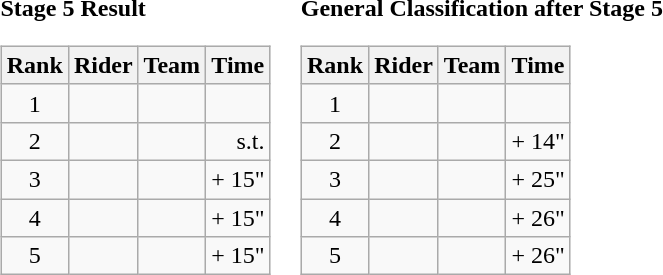<table>
<tr>
<td><strong>Stage 5 Result</strong><br><table class="wikitable">
<tr>
<th>Rank</th>
<th>Rider</th>
<th>Team</th>
<th>Time</th>
</tr>
<tr>
<td style="text-align:center;">1</td>
<td></td>
<td></td>
<td style="text-align:right;"></td>
</tr>
<tr>
<td style="text-align:center;">2</td>
<td></td>
<td></td>
<td style="text-align:right;">s.t.</td>
</tr>
<tr>
<td style="text-align:center;">3</td>
<td></td>
<td></td>
<td style="text-align:right;">+ 15"</td>
</tr>
<tr>
<td style="text-align:center;">4</td>
<td></td>
<td></td>
<td style="text-align:right;">+ 15"</td>
</tr>
<tr>
<td style="text-align:center;">5</td>
<td></td>
<td></td>
<td style="text-align:right;">+ 15"</td>
</tr>
</table>
</td>
<td><strong>General Classification after Stage 5</strong><br><table class="wikitable">
<tr>
<th>Rank</th>
<th>Rider</th>
<th>Team</th>
<th>Time</th>
</tr>
<tr>
<td style="text-align:center;">1</td>
<td> </td>
<td></td>
<td style="text-align:right;"></td>
</tr>
<tr>
<td style="text-align:center;">2</td>
<td></td>
<td></td>
<td style="text-align:right;">+ 14"</td>
</tr>
<tr>
<td style="text-align:center;">3</td>
<td></td>
<td></td>
<td style="text-align:right;">+ 25"</td>
</tr>
<tr>
<td style="text-align:center;">4</td>
<td></td>
<td></td>
<td style="text-align:right;">+ 26"</td>
</tr>
<tr>
<td style="text-align:center;">5</td>
<td></td>
<td></td>
<td style="text-align:right;">+ 26"</td>
</tr>
</table>
</td>
</tr>
</table>
